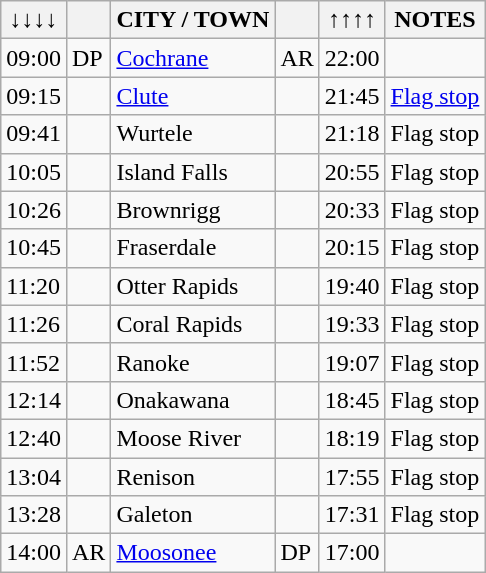<table class="wikitable">
<tr>
<th>↓↓↓↓</th>
<th></th>
<th>CITY / TOWN</th>
<th></th>
<th>↑↑↑↑</th>
<th>NOTES</th>
</tr>
<tr>
<td>09:00</td>
<td>DP</td>
<td><a href='#'>Cochrane</a></td>
<td>AR</td>
<td>22:00</td>
<td></td>
</tr>
<tr>
<td>09:15</td>
<td></td>
<td><a href='#'>Clute</a></td>
<td></td>
<td>21:45</td>
<td><a href='#'>Flag stop</a></td>
</tr>
<tr>
<td>09:41</td>
<td></td>
<td>Wurtele</td>
<td></td>
<td>21:18</td>
<td>Flag stop</td>
</tr>
<tr>
<td>10:05</td>
<td></td>
<td>Island Falls</td>
<td></td>
<td>20:55</td>
<td>Flag stop</td>
</tr>
<tr>
<td>10:26</td>
<td></td>
<td>Brownrigg</td>
<td></td>
<td>20:33</td>
<td>Flag stop</td>
</tr>
<tr>
<td>10:45</td>
<td></td>
<td>Fraserdale</td>
<td></td>
<td>20:15</td>
<td>Flag stop</td>
</tr>
<tr>
<td>11:20</td>
<td></td>
<td>Otter Rapids</td>
<td></td>
<td>19:40</td>
<td>Flag stop</td>
</tr>
<tr>
<td>11:26</td>
<td></td>
<td>Coral Rapids</td>
<td></td>
<td>19:33</td>
<td>Flag stop</td>
</tr>
<tr>
<td>11:52</td>
<td></td>
<td>Ranoke</td>
<td></td>
<td>19:07</td>
<td>Flag stop</td>
</tr>
<tr>
<td>12:14</td>
<td></td>
<td>Onakawana</td>
<td></td>
<td>18:45</td>
<td>Flag stop</td>
</tr>
<tr>
<td>12:40</td>
<td></td>
<td>Moose River</td>
<td></td>
<td>18:19</td>
<td>Flag stop</td>
</tr>
<tr>
<td>13:04</td>
<td></td>
<td>Renison</td>
<td></td>
<td>17:55</td>
<td>Flag stop</td>
</tr>
<tr>
<td>13:28</td>
<td></td>
<td>Galeton</td>
<td></td>
<td>17:31</td>
<td>Flag stop</td>
</tr>
<tr>
<td>14:00</td>
<td>AR</td>
<td><a href='#'>Moosonee</a></td>
<td>DP</td>
<td>17:00</td>
<td></td>
</tr>
</table>
